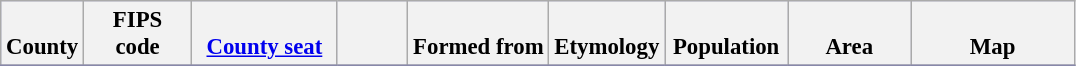<table class="wikitable sortable" align="center" style="border: 1px solid #88a; background: #f7f8ff; padding: 5px; font-size: 95%; text-align: center;">
<tr style="background-color: #ccf" |>
<th style="vertical-align: bottom;">County</th>
<th style="vertical-align: bottom; width: 65px;">FIPS code<br></th>
<th style="vertical-align: bottom; width: 90px;"><a href='#'>County seat</a><br></th>
<th style="vertical-align: bottom; width: 40px;"><br></th>
<th style="vertical-align: bottom;">Formed from<br></th>
<th style="vertical-align: bottom;">Etymology<br></th>
<th style="vertical-align: bottom; width: 75px;">Population<br></th>
<th style="vertical-align: bottom; width: 75px;">Area<br></th>
<th style="vertical-align: bottom; width: 102px;" class="unsortable">Map</th>
</tr>
<tr>
</tr>
</table>
